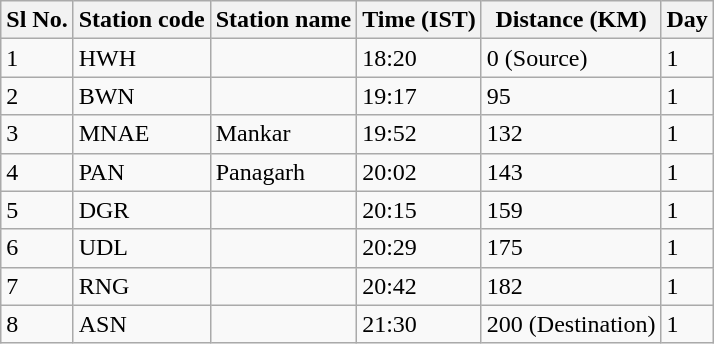<table class="wikitable">
<tr>
<th>Sl No.</th>
<th>Station code</th>
<th>Station name</th>
<th>Time (IST)</th>
<th>Distance (KM)</th>
<th>Day</th>
</tr>
<tr>
<td>1</td>
<td>HWH</td>
<td></td>
<td>18:20</td>
<td>0 (Source)</td>
<td>1</td>
</tr>
<tr>
<td>2</td>
<td>BWN</td>
<td></td>
<td>19:17</td>
<td>95</td>
<td>1</td>
</tr>
<tr>
<td>3</td>
<td>MNAE</td>
<td>Mankar</td>
<td>19:52</td>
<td>132</td>
<td>1</td>
</tr>
<tr>
<td>4</td>
<td>PAN</td>
<td>Panagarh</td>
<td>20:02</td>
<td>143</td>
<td>1</td>
</tr>
<tr>
<td>5</td>
<td>DGR</td>
<td></td>
<td>20:15</td>
<td>159</td>
<td>1</td>
</tr>
<tr>
<td>6</td>
<td>UDL</td>
<td></td>
<td>20:29</td>
<td>175</td>
<td>1</td>
</tr>
<tr>
<td>7</td>
<td>RNG</td>
<td></td>
<td>20:42</td>
<td>182</td>
<td>1</td>
</tr>
<tr>
<td>8</td>
<td>ASN</td>
<td></td>
<td>21:30</td>
<td>200 (Destination)</td>
<td>1</td>
</tr>
</table>
